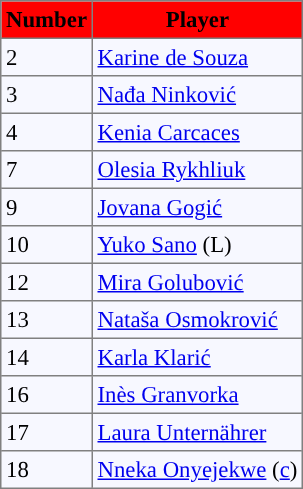<table bgcolor="#f7f8ff" cellpadding="3" cellspacing="0" border="1" style="font-size: 95%; border: gray solid 1px; border-collapse: collapse;">
<tr bgcolor="#ff0000">
<td align=center><strong>Number</strong></td>
<td align=center><strong>Player</strong></td>
</tr>
<tr align="left">
<td>2</td>
<td> <a href='#'>Karine de Souza</a></td>
</tr>
<tr align=left>
<td>3</td>
<td> <a href='#'>Nađa Ninković</a></td>
</tr>
<tr align="left">
<td>4</td>
<td> <a href='#'>Kenia Carcaces</a></td>
</tr>
<tr align="left">
<td>7</td>
<td> <a href='#'>Olesia Rykhliuk</a></td>
</tr>
<tr align="left">
<td>9</td>
<td> <a href='#'>Jovana Gogić</a></td>
</tr>
<tr align="left">
<td>10</td>
<td> <a href='#'>Yuko Sano</a> (L)</td>
</tr>
<tr align="left">
<td>12</td>
<td> <a href='#'>Mira Golubović</a></td>
</tr>
<tr align="left">
<td>13</td>
<td> <a href='#'>Nataša Osmokrović</a></td>
</tr>
<tr align="left">
<td>14</td>
<td> <a href='#'>Karla Klarić</a></td>
</tr>
<tr align="left">
<td>16</td>
<td> <a href='#'>Inès Granvorka</a></td>
</tr>
<tr align="left">
<td>17</td>
<td> <a href='#'>Laura Unternährer</a></td>
</tr>
<tr align="left">
<td>18</td>
<td> <a href='#'>Nneka Onyejekwe</a> (<a href='#'>c</a>)</td>
</tr>
</table>
